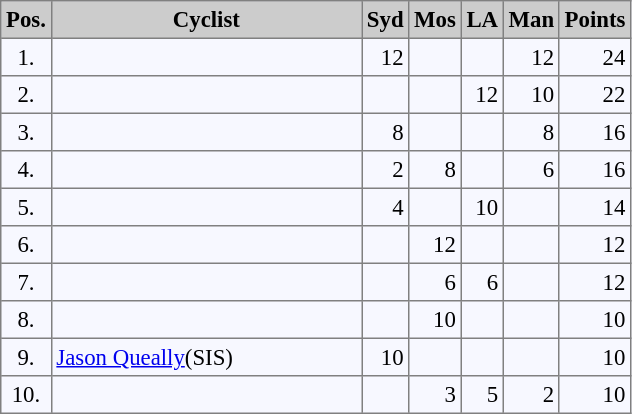<table bgcolor="#f7f8ff" cellpadding="3" cellspacing="0" border="1" style="font-size: 95%; border: gray solid 1px; border-collapse: collapse;">
<tr bgcolor="#CCCCCC">
<td align="center" width="10"><strong>Pos.</strong></td>
<td align="center" width="200"><strong>Cyclist</strong></td>
<td align="center" width="20"><strong>Syd</strong></td>
<td align="center" width="20"><strong>Mos</strong></td>
<td align="center" width="20"><strong>LA</strong></td>
<td align="center" width="20"><strong>Man</strong></td>
<td align="center" width="20"><strong>Points</strong></td>
</tr>
<tr align="left">
<td align="center">1.</td>
<td></td>
<td align="right">12</td>
<td align="right"></td>
<td align="right"></td>
<td align="right">12</td>
<td align="right">24</td>
</tr>
<tr align="left">
<td align="center">2.</td>
<td></td>
<td align="right"></td>
<td align="right"></td>
<td align="right">12</td>
<td align="right">10</td>
<td align="right">22</td>
</tr>
<tr align="left">
<td align="center">3.</td>
<td></td>
<td align="right">8</td>
<td align="right"></td>
<td align="right"></td>
<td align="right">8</td>
<td align="right">16</td>
</tr>
<tr align="left">
<td align="center">4.</td>
<td></td>
<td align="right">2</td>
<td align="right">8</td>
<td align="right"></td>
<td align="right">6</td>
<td align="right">16</td>
</tr>
<tr align="left">
<td align="center">5.</td>
<td></td>
<td align="right">4</td>
<td align="right"></td>
<td align="right">10</td>
<td align="right"></td>
<td align="right">14</td>
</tr>
<tr align="left">
<td align="center">6.</td>
<td></td>
<td align="right"></td>
<td align="right">12</td>
<td align="right"></td>
<td align="right"></td>
<td align="right">12</td>
</tr>
<tr align="left">
<td align="center">7.</td>
<td></td>
<td align="right"></td>
<td align="right">6</td>
<td align="right">6</td>
<td align="right"></td>
<td align="right">12</td>
</tr>
<tr align="left">
<td align="center">8.</td>
<td></td>
<td align="right"></td>
<td align="right">10</td>
<td align="right"></td>
<td align="right"></td>
<td align="right">10</td>
</tr>
<tr align="left">
<td align="center">9.</td>
<td><a href='#'>Jason Queally</a>(SIS)</td>
<td align="right">10</td>
<td align="right"></td>
<td align="right"></td>
<td align="right"></td>
<td align="right">10</td>
</tr>
<tr align="left">
<td align="center">10.</td>
<td></td>
<td align="right"></td>
<td align="right">3</td>
<td align="right">5</td>
<td align="right">2</td>
<td align="right">10</td>
</tr>
</table>
